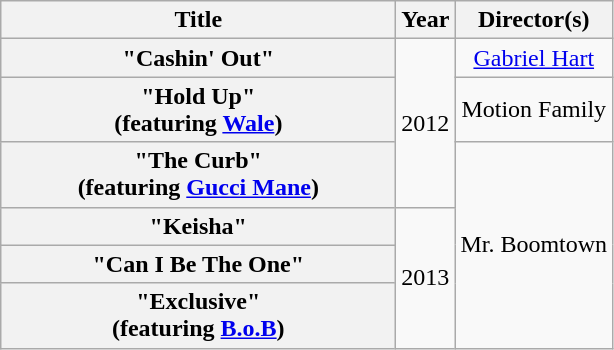<table class="wikitable plainrowheaders" style="text-align:center;">
<tr>
<th style="width:16em;">Title</th>
<th>Year</th>
<th>Director(s)</th>
</tr>
<tr>
<th scope="row">"Cashin' Out"</th>
<td rowspan="3">2012</td>
<td><a href='#'>Gabriel Hart</a></td>
</tr>
<tr>
<th scope="row">"Hold Up"<br><span>(featuring <a href='#'>Wale</a>)</span></th>
<td>Motion Family</td>
</tr>
<tr>
<th scope="row">"The Curb"<br><span>(featuring <a href='#'>Gucci Mane</a>)</span></th>
<td rowspan="4">Mr. Boomtown</td>
</tr>
<tr>
<th scope="row">"Keisha"</th>
<td rowspan="3">2013</td>
</tr>
<tr>
<th scope="row">"Can I Be The One"</th>
</tr>
<tr>
<th scope="row">"Exclusive"<br><span>(featuring <a href='#'>B.o.B</a>)</span></th>
</tr>
</table>
